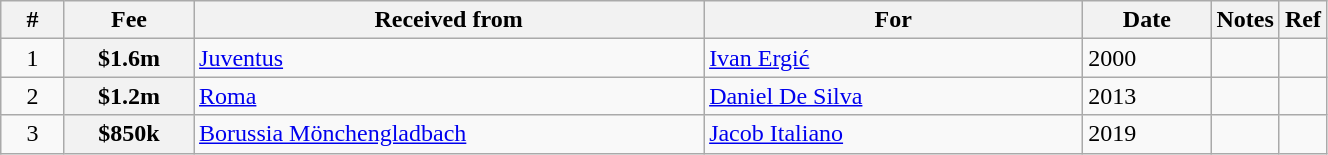<table class="wikitable plainrowheaders" style="width:70%;">
<tr>
<th scope="col" style="width:5%;">#</th>
<th scope="col" style="width:10%;">Fee</th>
<th scope="col" style="width:40%;">Received from</th>
<th scope="col" style="width:30%;">For</th>
<th scope="col" style="width:10%;">Date</th>
<th scope="col" style="width:10%;">Notes</th>
<th scope="col" style="width:20%;">Ref</th>
</tr>
<tr>
<td align=center>1</td>
<th scope="row">$1.6m</th>
<td> <a href='#'>Juventus</a></td>
<td> <a href='#'>Ivan Ergić</a></td>
<td>2000</td>
<td style="text-align:left;"></td>
<td align=center></td>
</tr>
<tr>
<td align=center>2</td>
<th scope="row">$1.2m</th>
<td> <a href='#'>Roma</a></td>
<td> <a href='#'>Daniel De Silva</a></td>
<td>2013</td>
<td style="text-align:left;"></td>
<td align=center></td>
</tr>
<tr>
<td align=center>3</td>
<th scope="row">$850k</th>
<td> <a href='#'>Borussia Mönchengladbach</a></td>
<td> <a href='#'>Jacob Italiano</a></td>
<td>2019</td>
<td style="text-align:left;"></td>
<td align=center></td>
</tr>
</table>
